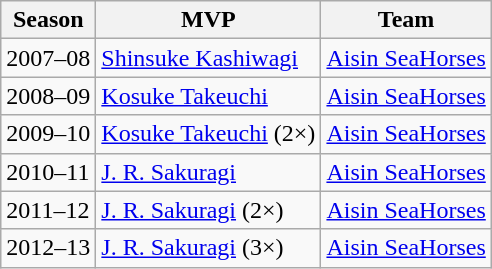<table class="wikitable sortable">
<tr>
<th>Season</th>
<th>MVP</th>
<th>Team</th>
</tr>
<tr>
<td>2007–08</td>
<td> <a href='#'>Shinsuke Kashiwagi</a></td>
<td><a href='#'>Aisin SeaHorses</a></td>
</tr>
<tr>
<td>2008–09</td>
<td> <a href='#'>Kosuke Takeuchi</a></td>
<td><a href='#'>Aisin SeaHorses</a></td>
</tr>
<tr>
<td>2009–10</td>
<td> <a href='#'>Kosuke Takeuchi</a> (2×)</td>
<td><a href='#'>Aisin SeaHorses</a></td>
</tr>
<tr>
<td>2010–11</td>
<td> <a href='#'>J. R. Sakuragi</a></td>
<td><a href='#'>Aisin SeaHorses</a></td>
</tr>
<tr>
<td>2011–12</td>
<td> <a href='#'>J. R. Sakuragi</a> (2×)</td>
<td><a href='#'>Aisin SeaHorses</a></td>
</tr>
<tr>
<td>2012–13</td>
<td> <a href='#'>J. R. Sakuragi</a> (3×)</td>
<td><a href='#'>Aisin SeaHorses</a></td>
</tr>
</table>
